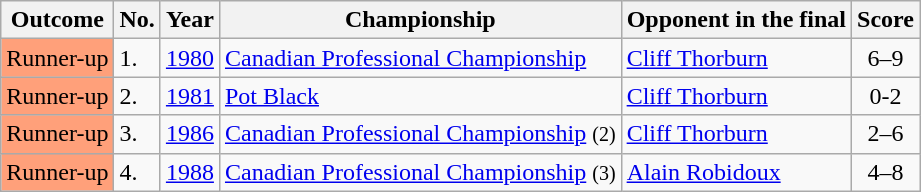<table class="wikitable">
<tr>
<th>Outcome</th>
<th>No.</th>
<th>Year</th>
<th>Championship</th>
<th>Opponent in the final</th>
<th>Score</th>
</tr>
<tr>
<td style="background:#ffa07a;">Runner-up</td>
<td>1.</td>
<td><a href='#'>1980</a></td>
<td><a href='#'>Canadian Professional Championship</a></td>
<td> <a href='#'>Cliff Thorburn</a></td>
<td style="text-align: center">6–9</td>
</tr>
<tr>
<td style="background:#ffa07a;">Runner-up</td>
<td>2.</td>
<td><a href='#'>1981</a></td>
<td><a href='#'>Pot Black</a></td>
<td> <a href='#'>Cliff Thorburn</a></td>
<td style="text-align: center">0-2</td>
</tr>
<tr>
<td style="background:#ffa07a;">Runner-up</td>
<td>3.</td>
<td><a href='#'>1986</a></td>
<td><a href='#'>Canadian Professional Championship</a> <small>(2)</small></td>
<td> <a href='#'>Cliff Thorburn</a></td>
<td style="text-align: center">2–6</td>
</tr>
<tr>
<td style="background:#ffa07a;">Runner-up</td>
<td>4.</td>
<td><a href='#'>1988</a></td>
<td><a href='#'>Canadian Professional Championship</a> <small>(3)</small></td>
<td> <a href='#'>Alain Robidoux</a></td>
<td style="text-align: center">4–8</td>
</tr>
</table>
